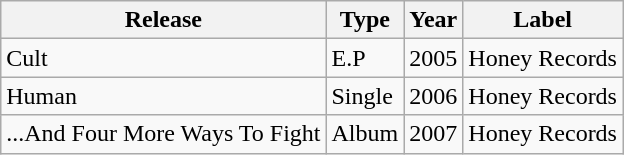<table class="wikitable">
<tr>
<th>Release</th>
<th>Type</th>
<th>Year</th>
<th>Label</th>
</tr>
<tr>
<td>Cult</td>
<td>E.P</td>
<td>2005</td>
<td>Honey Records</td>
</tr>
<tr>
<td>Human</td>
<td>Single</td>
<td>2006</td>
<td>Honey Records</td>
</tr>
<tr>
<td>...And Four More Ways To Fight</td>
<td>Album</td>
<td>2007</td>
<td>Honey Records</td>
</tr>
</table>
